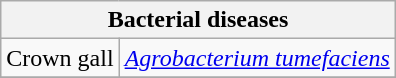<table class="wikitable" style="clear">
<tr>
<th colspan=2><strong>Bacterial diseases</strong><br></th>
</tr>
<tr>
<td>Crown gall</td>
<td><em><a href='#'>Agrobacterium tumefaciens</a></em></td>
</tr>
<tr>
</tr>
</table>
